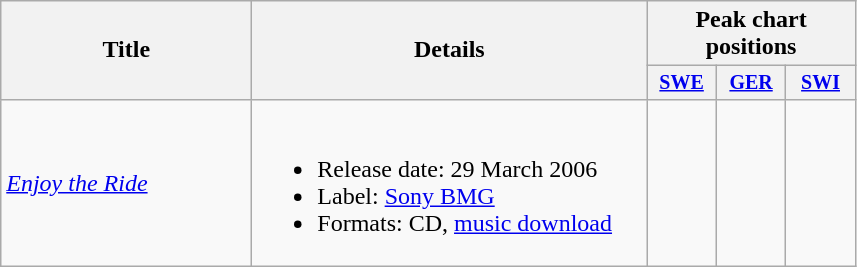<table class="wikitable plainrowheaders" style="text-align:left;">
<tr>
<th scope="col" rowspan="2" style="width:10em;">Title</th>
<th scope="col" rowspan="2" style="width:16em;">Details</th>
<th scope="col" colspan="3">Peak chart<br>positions</th>
</tr>
<tr style="font-size:smaller;">
<th style="width:40px;"><a href='#'>SWE</a><br></th>
<th style="width:40px;"><a href='#'>GER</a><br></th>
<th style="width:40px;"><a href='#'>SWI</a><br></th>
</tr>
<tr>
<td><em><a href='#'>Enjoy the Ride</a></em></td>
<td><br><ul><li>Release date: 29 March 2006</li><li>Label: <a href='#'>Sony BMG</a></li><li>Formats: CD, <a href='#'>music download</a></li></ul></td>
<td></td>
<td></td>
<td></td>
</tr>
</table>
